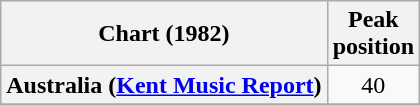<table class="wikitable sortable plainrowheaders">
<tr>
<th scope="col">Chart (1982)</th>
<th scope="col">Peak<br>position</th>
</tr>
<tr>
<th scope="row">Australia (<a href='#'>Kent Music Report</a>)</th>
<td style="text-align:center;">40</td>
</tr>
<tr>
</tr>
</table>
